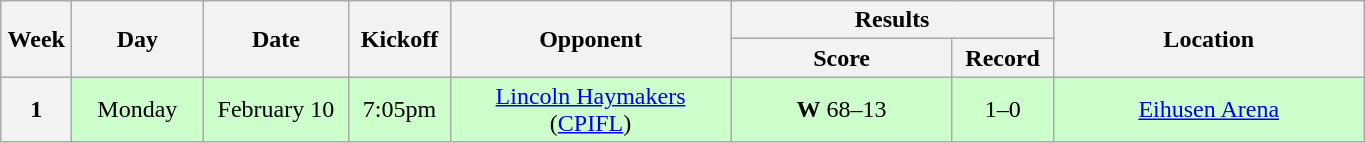<table class="wikitable">
<tr>
<th rowspan="2" width="40">Week</th>
<th rowspan="2" width="80">Day</th>
<th rowspan="2" width="90">Date</th>
<th rowspan="2" width="60">Kickoff</th>
<th rowspan="2" width="180">Opponent</th>
<th colspan="2" width="200">Results</th>
<th rowspan="2" width="200">Location</th>
</tr>
<tr>
<th width="140">Score</th>
<th width="60">Record</th>
</tr>
<tr align="center" bgcolor="#CCFFCC">
<th>1</th>
<td>Monday</td>
<td>February 10</td>
<td>7:05pm</td>
<td><a href='#'>Lincoln Haymakers</a> (<a href='#'>CPIFL</a>)</td>
<td><strong>W</strong> 68–13</td>
<td>1–0</td>
<td><a href='#'>Eihusen Arena</a></td>
</tr>
</table>
